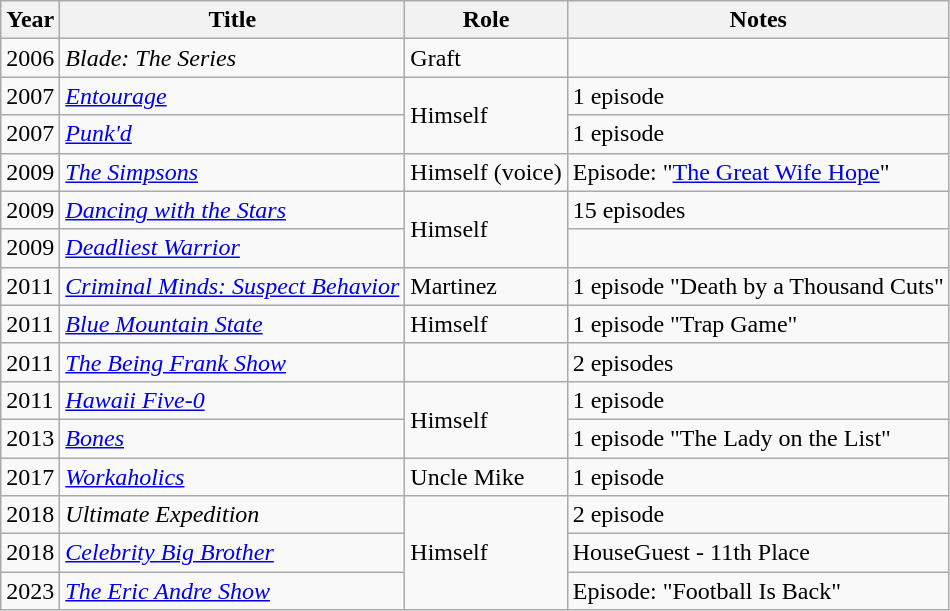<table class="wikitable sortable">
<tr>
<th>Year</th>
<th>Title</th>
<th>Role</th>
<th class="unsortable">Notes</th>
</tr>
<tr>
<td>2006</td>
<td><em>Blade: The Series</em></td>
<td>Graft</td>
<td></td>
</tr>
<tr>
<td>2007</td>
<td><em><a href='#'>Entourage</a></em></td>
<td rowspan="2">Himself</td>
<td>1 episode</td>
</tr>
<tr>
<td>2007</td>
<td><em><a href='#'>Punk'd</a></em></td>
<td>1 episode</td>
</tr>
<tr>
<td>2009</td>
<td><em><a href='#'>The Simpsons</a></em></td>
<td>Himself (voice)</td>
<td>Episode: "<a href='#'>The Great Wife Hope</a>"</td>
</tr>
<tr>
<td>2009</td>
<td><em><a href='#'>Dancing with the Stars</a></em></td>
<td rowspan="2">Himself</td>
<td>15 episodes</td>
</tr>
<tr>
<td>2009</td>
<td><em><a href='#'>Deadliest Warrior</a></em></td>
</tr>
<tr>
<td>2011</td>
<td><em><a href='#'>Criminal Minds: Suspect Behavior</a></em></td>
<td>Martinez</td>
<td>1 episode "Death by a Thousand Cuts"</td>
</tr>
<tr>
<td>2011</td>
<td><em><a href='#'>Blue Mountain State</a></em></td>
<td>Himself</td>
<td>1 episode "Trap Game"</td>
</tr>
<tr>
<td>2011</td>
<td><em><a href='#'>The Being Frank Show</a></em></td>
<td></td>
<td>2 episodes</td>
</tr>
<tr>
<td>2011</td>
<td><em><a href='#'>Hawaii Five-0</a></em></td>
<td rowspan="2">Himself</td>
<td>1 episode</td>
</tr>
<tr>
<td>2013</td>
<td><em><a href='#'>Bones</a></em></td>
<td>1 episode "The Lady on the List"</td>
</tr>
<tr>
<td>2017</td>
<td><em><a href='#'>Workaholics</a></em></td>
<td>Uncle Mike</td>
<td>1 episode</td>
</tr>
<tr>
<td>2018</td>
<td><em>Ultimate Expedition</em></td>
<td rowspan="3">Himself</td>
<td>2 episode</td>
</tr>
<tr>
<td>2018</td>
<td><em><a href='#'>Celebrity Big Brother</a></em></td>
<td>HouseGuest - 11th Place</td>
</tr>
<tr>
<td>2023</td>
<td><em><a href='#'>The Eric Andre Show</a></em></td>
<td>Episode: "Football Is Back"</td>
</tr>
</table>
